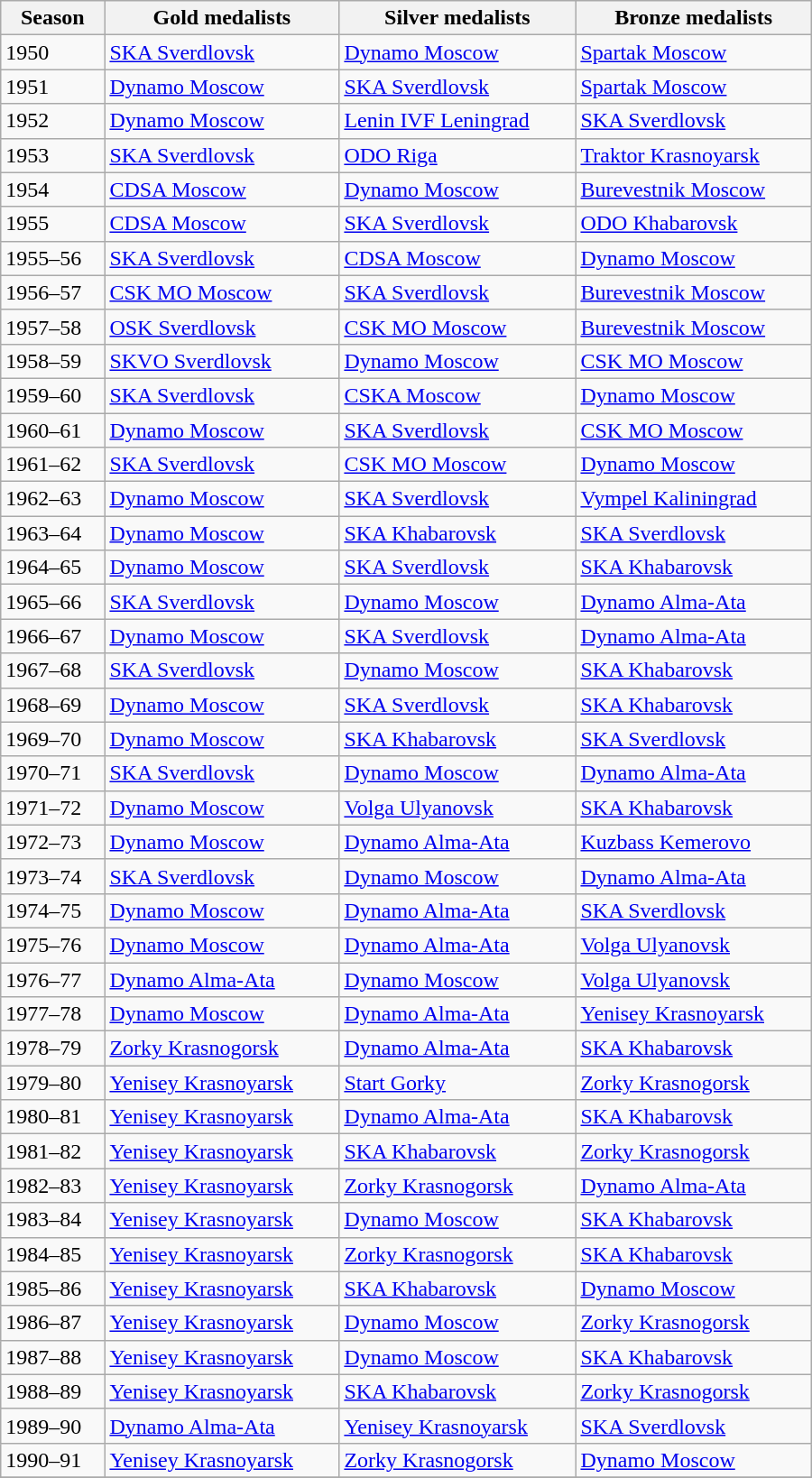<table class="wikitable" style="width:600px;">
<tr>
<th>Season</th>
<th>Gold medalists</th>
<th>Silver medalists</th>
<th>Bronze medalists</th>
</tr>
<tr>
<td>1950</td>
<td><a href='#'>SKA Sverdlovsk</a></td>
<td><a href='#'>Dynamo Moscow</a></td>
<td><a href='#'>Spartak Moscow</a></td>
</tr>
<tr>
<td>1951</td>
<td><a href='#'>Dynamo Moscow</a></td>
<td><a href='#'>SKA Sverdlovsk</a></td>
<td><a href='#'>Spartak Moscow</a></td>
</tr>
<tr>
<td>1952</td>
<td><a href='#'>Dynamo Moscow</a></td>
<td><a href='#'>Lenin IVF Leningrad</a></td>
<td><a href='#'>SKA Sverdlovsk</a></td>
</tr>
<tr>
<td>1953</td>
<td><a href='#'>SKA Sverdlovsk</a></td>
<td><a href='#'>ODO Riga</a></td>
<td><a href='#'>Traktor Krasnoyarsk</a></td>
</tr>
<tr>
<td>1954</td>
<td><a href='#'>CDSA Moscow</a></td>
<td><a href='#'>Dynamo Moscow</a></td>
<td><a href='#'>Burevestnik Moscow</a></td>
</tr>
<tr>
<td>1955</td>
<td><a href='#'>CDSA Moscow</a></td>
<td><a href='#'>SKA Sverdlovsk</a></td>
<td><a href='#'>ODO Khabarovsk</a></td>
</tr>
<tr>
<td>1955–56</td>
<td><a href='#'>SKA Sverdlovsk</a></td>
<td><a href='#'>CDSA Moscow</a></td>
<td><a href='#'>Dynamo Moscow</a></td>
</tr>
<tr>
<td>1956–57</td>
<td><a href='#'>CSK MO Moscow</a></td>
<td><a href='#'>SKA Sverdlovsk</a></td>
<td><a href='#'>Burevestnik Moscow</a></td>
</tr>
<tr>
<td>1957–58</td>
<td><a href='#'>OSK Sverdlovsk</a></td>
<td><a href='#'>CSK MO Moscow</a></td>
<td><a href='#'>Burevestnik Moscow</a></td>
</tr>
<tr>
<td>1958–59</td>
<td><a href='#'>SKVO Sverdlovsk</a></td>
<td><a href='#'>Dynamo Moscow</a></td>
<td><a href='#'>CSK MO Moscow</a></td>
</tr>
<tr>
<td>1959–60</td>
<td><a href='#'>SKA Sverdlovsk</a></td>
<td><a href='#'>CSKA Moscow</a></td>
<td><a href='#'>Dynamo Moscow</a></td>
</tr>
<tr>
<td>1960–61</td>
<td><a href='#'>Dynamo Moscow</a></td>
<td><a href='#'>SKA Sverdlovsk</a></td>
<td><a href='#'>CSK MO Moscow</a></td>
</tr>
<tr>
<td>1961–62</td>
<td><a href='#'>SKA Sverdlovsk</a></td>
<td><a href='#'>CSK MO Moscow</a></td>
<td><a href='#'>Dynamo Moscow</a></td>
</tr>
<tr>
<td>1962–63</td>
<td><a href='#'>Dynamo Moscow</a></td>
<td><a href='#'>SKA Sverdlovsk</a></td>
<td><a href='#'>Vympel Kaliningrad</a></td>
</tr>
<tr>
<td>1963–64</td>
<td><a href='#'>Dynamo Moscow</a></td>
<td><a href='#'>SKA Khabarovsk</a></td>
<td><a href='#'>SKA Sverdlovsk</a></td>
</tr>
<tr>
<td>1964–65</td>
<td><a href='#'>Dynamo Moscow</a></td>
<td><a href='#'>SKA Sverdlovsk</a></td>
<td><a href='#'>SKA Khabarovsk</a></td>
</tr>
<tr>
<td>1965–66</td>
<td><a href='#'>SKA Sverdlovsk</a></td>
<td><a href='#'>Dynamo Moscow</a></td>
<td><a href='#'>Dynamo Alma-Ata</a></td>
</tr>
<tr>
<td>1966–67</td>
<td><a href='#'>Dynamo Moscow</a></td>
<td><a href='#'>SKA Sverdlovsk</a></td>
<td><a href='#'>Dynamo Alma-Ata</a></td>
</tr>
<tr>
<td>1967–68</td>
<td><a href='#'>SKA Sverdlovsk</a></td>
<td><a href='#'>Dynamo Moscow</a></td>
<td><a href='#'>SKA Khabarovsk</a></td>
</tr>
<tr>
<td>1968–69</td>
<td><a href='#'>Dynamo Moscow</a></td>
<td><a href='#'>SKA Sverdlovsk</a></td>
<td><a href='#'>SKA Khabarovsk</a></td>
</tr>
<tr>
<td>1969–70</td>
<td><a href='#'>Dynamo Moscow</a></td>
<td><a href='#'>SKA Khabarovsk</a></td>
<td><a href='#'>SKA Sverdlovsk</a></td>
</tr>
<tr>
<td>1970–71</td>
<td><a href='#'>SKA Sverdlovsk</a></td>
<td><a href='#'>Dynamo Moscow</a></td>
<td><a href='#'>Dynamo Alma-Ata</a></td>
</tr>
<tr>
<td>1971–72</td>
<td><a href='#'>Dynamo Moscow</a></td>
<td><a href='#'>Volga Ulyanovsk</a></td>
<td><a href='#'>SKA Khabarovsk</a></td>
</tr>
<tr>
<td>1972–73</td>
<td><a href='#'>Dynamo Moscow</a></td>
<td><a href='#'>Dynamo Alma-Ata</a></td>
<td><a href='#'>Kuzbass Kemerovo</a></td>
</tr>
<tr>
<td>1973–74</td>
<td><a href='#'>SKA Sverdlovsk</a></td>
<td><a href='#'>Dynamo Moscow</a></td>
<td><a href='#'>Dynamo Alma-Ata</a></td>
</tr>
<tr>
<td>1974–75</td>
<td><a href='#'>Dynamo Moscow</a></td>
<td><a href='#'>Dynamo Alma-Ata</a></td>
<td><a href='#'>SKA Sverdlovsk</a></td>
</tr>
<tr>
<td>1975–76</td>
<td><a href='#'>Dynamo Moscow</a></td>
<td><a href='#'>Dynamo Alma-Ata</a></td>
<td><a href='#'>Volga Ulyanovsk</a></td>
</tr>
<tr>
<td>1976–77</td>
<td><a href='#'>Dynamo Alma-Ata</a></td>
<td><a href='#'>Dynamo Moscow</a></td>
<td><a href='#'>Volga Ulyanovsk</a></td>
</tr>
<tr>
<td>1977–78</td>
<td><a href='#'>Dynamo Moscow</a></td>
<td><a href='#'>Dynamo Alma-Ata</a></td>
<td><a href='#'>Yenisey Krasnoyarsk</a></td>
</tr>
<tr>
<td>1978–79</td>
<td><a href='#'>Zorky Krasnogorsk</a></td>
<td><a href='#'>Dynamo Alma-Ata</a></td>
<td><a href='#'>SKA Khabarovsk</a></td>
</tr>
<tr>
<td>1979–80</td>
<td><a href='#'>Yenisey Krasnoyarsk</a></td>
<td><a href='#'>Start Gorky</a></td>
<td><a href='#'>Zorky Krasnogorsk</a></td>
</tr>
<tr>
<td>1980–81</td>
<td><a href='#'>Yenisey Krasnoyarsk</a></td>
<td><a href='#'>Dynamo Alma-Ata</a></td>
<td><a href='#'>SKA Khabarovsk</a></td>
</tr>
<tr>
<td>1981–82</td>
<td><a href='#'>Yenisey Krasnoyarsk</a></td>
<td><a href='#'>SKA Khabarovsk</a></td>
<td><a href='#'>Zorky Krasnogorsk</a></td>
</tr>
<tr>
<td>1982–83</td>
<td><a href='#'>Yenisey Krasnoyarsk</a></td>
<td><a href='#'>Zorky Krasnogorsk</a></td>
<td><a href='#'>Dynamo Alma-Ata</a></td>
</tr>
<tr>
<td>1983–84</td>
<td><a href='#'>Yenisey Krasnoyarsk</a></td>
<td><a href='#'>Dynamo Moscow</a></td>
<td><a href='#'>SKA Khabarovsk</a></td>
</tr>
<tr>
<td>1984–85</td>
<td><a href='#'>Yenisey Krasnoyarsk</a></td>
<td><a href='#'>Zorky Krasnogorsk</a></td>
<td><a href='#'>SKA Khabarovsk</a></td>
</tr>
<tr>
<td>1985–86</td>
<td><a href='#'>Yenisey Krasnoyarsk</a></td>
<td><a href='#'>SKA Khabarovsk</a></td>
<td><a href='#'>Dynamo Moscow</a></td>
</tr>
<tr>
<td>1986–87</td>
<td><a href='#'>Yenisey Krasnoyarsk</a></td>
<td><a href='#'>Dynamo Moscow</a></td>
<td><a href='#'>Zorky Krasnogorsk</a></td>
</tr>
<tr>
<td>1987–88</td>
<td><a href='#'>Yenisey Krasnoyarsk</a></td>
<td><a href='#'>Dynamo Moscow</a></td>
<td><a href='#'>SKA Khabarovsk</a></td>
</tr>
<tr>
<td>1988–89</td>
<td><a href='#'>Yenisey Krasnoyarsk</a></td>
<td><a href='#'>SKA Khabarovsk</a></td>
<td><a href='#'>Zorky Krasnogorsk</a></td>
</tr>
<tr>
<td>1989–90</td>
<td><a href='#'>Dynamo Alma-Ata</a></td>
<td><a href='#'>Yenisey Krasnoyarsk</a></td>
<td><a href='#'>SKA Sverdlovsk</a></td>
</tr>
<tr>
<td>1990–91</td>
<td><a href='#'>Yenisey Krasnoyarsk</a></td>
<td><a href='#'>Zorky Krasnogorsk</a></td>
<td><a href='#'>Dynamo Moscow</a></td>
</tr>
<tr>
</tr>
</table>
